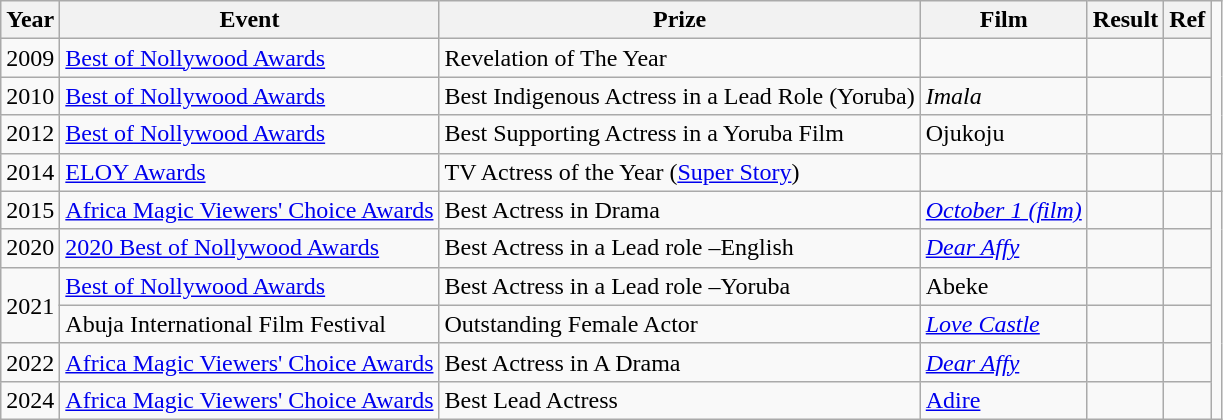<table class="wikitable">
<tr>
<th>Year</th>
<th>Event</th>
<th>Prize</th>
<th>Film</th>
<th>Result</th>
<th>Ref</th>
</tr>
<tr>
<td>2009</td>
<td><a href='#'>Best of Nollywood Awards</a></td>
<td>Revelation of The Year</td>
<td></td>
<td></td>
<td></td>
</tr>
<tr>
<td>2010</td>
<td><a href='#'>Best of Nollywood Awards</a></td>
<td>Best Indigenous Actress in a Lead Role (Yoruba)</td>
<td><em>Imala</em></td>
<td></td>
<td></td>
</tr>
<tr>
<td>2012</td>
<td><a href='#'>Best of Nollywood Awards</a></td>
<td>Best Supporting Actress in a Yoruba Film</td>
<td>Ojukoju</td>
<td></td>
<td></td>
</tr>
<tr>
<td>2014</td>
<td><a href='#'>ELOY Awards</a></td>
<td>TV Actress of the Year (<a href='#'>Super Story</a>)</td>
<td></td>
<td></td>
<td></td>
<td></td>
</tr>
<tr>
<td>2015</td>
<td><a href='#'>Africa Magic Viewers' Choice Awards</a></td>
<td>Best Actress in Drama</td>
<td><em><a href='#'>October 1 (film)</a></em></td>
<td></td>
<td></td>
</tr>
<tr>
<td>2020</td>
<td><a href='#'>2020 Best of Nollywood Awards</a></td>
<td>Best Actress in a Lead role –English</td>
<td><em><a href='#'>Dear Affy</a></em></td>
<td></td>
<td></td>
</tr>
<tr>
<td rowspan="2">2021</td>
<td><a href='#'> Best of Nollywood Awards</a></td>
<td>Best Actress in a Lead role –Yoruba</td>
<td>Abeke</td>
<td></td>
<td></td>
</tr>
<tr>
<td>Abuja International Film Festival</td>
<td>Outstanding Female Actor</td>
<td><em><a href='#'>Love Castle</a></em></td>
<td></td>
<td></td>
</tr>
<tr>
<td>2022</td>
<td><a href='#'>Africa Magic Viewers' Choice Awards</a></td>
<td>Best Actress in A Drama</td>
<td><em><a href='#'>Dear Affy</a></em></td>
<td></td>
<td></td>
</tr>
<tr>
<td>2024</td>
<td><a href='#'>Africa Magic Viewers' Choice Awards</a></td>
<td>Best Lead Actress</td>
<td><a href='#'>Adire</a></td>
<td></td>
<td></td>
</tr>
</table>
